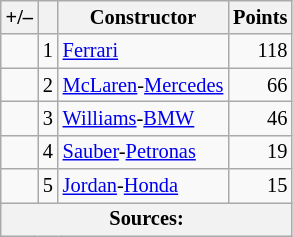<table class="wikitable" style="font-size: 85%;">
<tr>
<th scope="col">+/–</th>
<th scope="col"></th>
<th scope="col">Constructor</th>
<th scope="col">Points</th>
</tr>
<tr>
<td align="left"></td>
<td align="center">1</td>
<td> <a href='#'>Ferrari</a></td>
<td align="right">118</td>
</tr>
<tr>
<td align="left"></td>
<td align="center">2</td>
<td> <a href='#'>McLaren</a>-<a href='#'>Mercedes</a></td>
<td align="right">66</td>
</tr>
<tr>
<td align="left"></td>
<td align="center">3</td>
<td> <a href='#'>Williams</a>-<a href='#'>BMW</a></td>
<td align="right">46</td>
</tr>
<tr>
<td align="left"></td>
<td align="center">4</td>
<td> <a href='#'>Sauber</a>-<a href='#'>Petronas</a></td>
<td align="right">19</td>
</tr>
<tr>
<td align="left"></td>
<td align="center">5</td>
<td> <a href='#'>Jordan</a>-<a href='#'>Honda</a></td>
<td align="right">15</td>
</tr>
<tr>
<th colspan=4>Sources:</th>
</tr>
</table>
